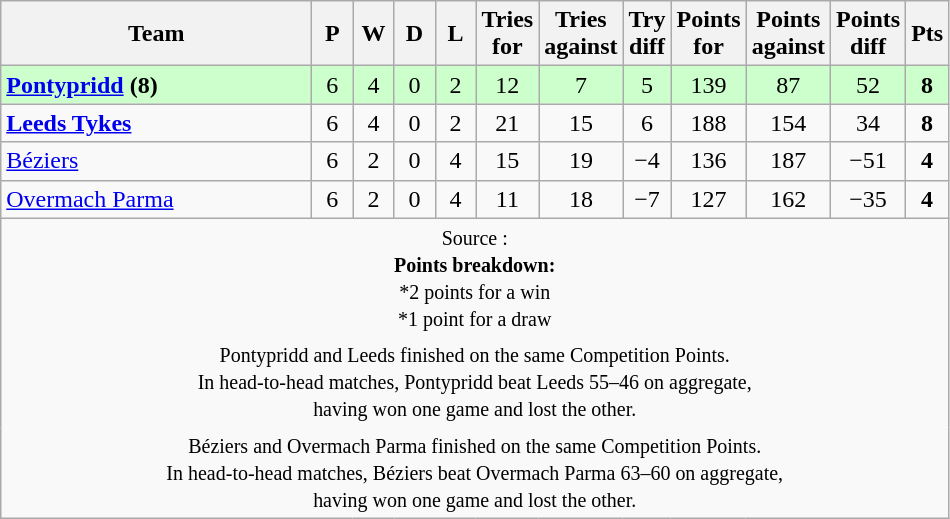<table class="wikitable" style="text-align: center;">
<tr>
<th width="200">Team</th>
<th width="20">P</th>
<th width="20">W</th>
<th width="20">D</th>
<th width="20">L</th>
<th width="20">Tries for</th>
<th width="20">Tries against</th>
<th width="20">Try diff</th>
<th width="20">Points for</th>
<th width="20">Points against</th>
<th width="25">Points diff</th>
<th width="20">Pts</th>
</tr>
<tr bgcolor="#ccffcc">
<td align="left"> <strong><a href='#'>Pontypridd</a> (8)</strong></td>
<td>6</td>
<td>4</td>
<td>0</td>
<td>2</td>
<td>12</td>
<td>7</td>
<td>5</td>
<td>139</td>
<td>87</td>
<td>52</td>
<td><strong>8</strong></td>
</tr>
<tr>
<td align="left"> <strong><a href='#'>Leeds Tykes</a></strong></td>
<td>6</td>
<td>4</td>
<td>0</td>
<td>2</td>
<td>21</td>
<td>15</td>
<td>6</td>
<td>188</td>
<td>154</td>
<td>34</td>
<td><strong>8</strong></td>
</tr>
<tr>
<td align="left"> <a href='#'>Béziers</a></td>
<td>6</td>
<td>2</td>
<td>0</td>
<td>4</td>
<td>15</td>
<td>19</td>
<td>−4</td>
<td>136</td>
<td>187</td>
<td>−51</td>
<td><strong>4</strong></td>
</tr>
<tr>
<td align="left"> <a href='#'>Overmach Parma</a></td>
<td>6</td>
<td>2</td>
<td>0</td>
<td>4</td>
<td>11</td>
<td>18</td>
<td>−7</td>
<td>127</td>
<td>162</td>
<td>−35</td>
<td><strong>4</strong></td>
</tr>
<tr |align=left|>
<td colspan="12" style="border:0px"><small>Source :  <br><strong>Points breakdown:</strong><br>*2 points for a win<br>*1 point for a draw</small></td>
</tr>
<tr |align=left|>
<td colspan="12" style="border:0px"><small>Pontypridd and Leeds finished on the same Competition Points.<br>In head-to-head matches, Pontypridd beat Leeds 55–46 on aggregate,<br>having won one game and lost the other.</small></td>
</tr>
<tr |align=left|>
<td colspan="12" style="border:0px"><small>Béziers and Overmach Parma finished on the same Competition Points.<br>In head-to-head matches, Béziers beat Overmach Parma 63–60 on aggregate,<br>having won one game and lost the other.</small></td>
</tr>
</table>
